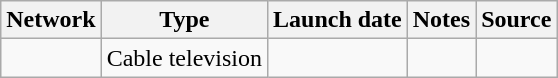<table class="wikitable sortable">
<tr>
<th>Network</th>
<th>Type</th>
<th>Launch date</th>
<th>Notes</th>
<th>Source</th>
</tr>
<tr>
<td><a href='#'></a></td>
<td>Cable television</td>
<td></td>
<td></td>
<td></td>
</tr>
</table>
